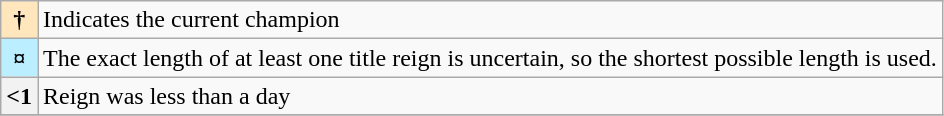<table class="wikitable">
<tr>
<th style="background-color:#ffe6bd">†</th>
<td>Indicates the current champion</td>
</tr>
<tr>
<th style="background-color:#bbeeff">¤</th>
<td>The exact length of at least one title reign is uncertain, so the shortest possible length is used.</td>
</tr>
<tr>
<th><1</th>
<td>Reign was less than a day</td>
</tr>
<tr>
</tr>
</table>
